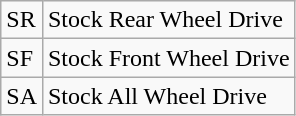<table class="wikitable">
<tr>
<td>SR</td>
<td>Stock Rear Wheel Drive</td>
</tr>
<tr>
<td>SF</td>
<td>Stock Front Wheel Drive</td>
</tr>
<tr>
<td>SA</td>
<td>Stock All Wheel Drive</td>
</tr>
</table>
